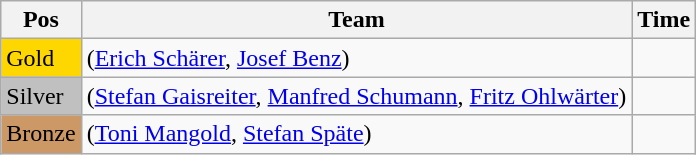<table class="wikitable">
<tr>
<th>Pos</th>
<th>Team</th>
<th>Time</th>
</tr>
<tr>
<td style="background:gold">Gold</td>
<td> (<a href='#'>Erich Schärer</a>, <a href='#'>Josef Benz</a>)</td>
<td></td>
</tr>
<tr>
<td style="background:silver">Silver</td>
<td> (<a href='#'>Stefan Gaisreiter</a>, <a href='#'>Manfred Schumann</a>, <a href='#'>Fritz Ohlwärter</a>)</td>
<td></td>
</tr>
<tr>
<td style="background:#cc9966">Bronze</td>
<td> (<a href='#'>Toni Mangold</a>, <a href='#'>Stefan Späte</a>)</td>
<td></td>
</tr>
</table>
